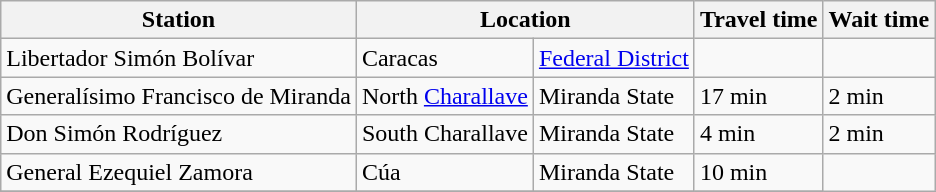<table class=wikitable>
<tr>
<th>Station</th>
<th colspan=2>Location</th>
<th>Travel time</th>
<th>Wait time</th>
</tr>
<tr>
<td>Libertador Simón Bolívar</td>
<td>Caracas</td>
<td><a href='#'>Federal District</a></td>
<td></td>
<td></td>
</tr>
<tr>
<td>Generalísimo Francisco de Miranda</td>
<td>North <a href='#'>Charallave</a></td>
<td>Miranda State</td>
<td>17 min</td>
<td>2 min</td>
</tr>
<tr>
<td>Don Simón Rodríguez</td>
<td>South Charallave</td>
<td>Miranda State</td>
<td>4 min</td>
<td>2 min</td>
</tr>
<tr>
<td>General Ezequiel Zamora</td>
<td>Cúa</td>
<td>Miranda State</td>
<td>10 min</td>
</tr>
<tr>
</tr>
</table>
